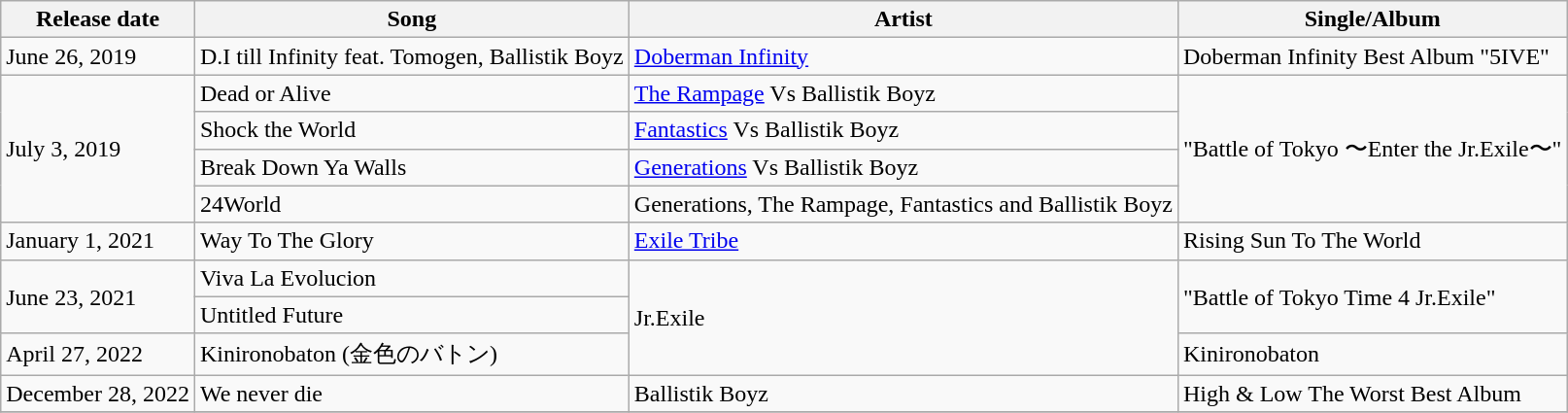<table class="wikitable">
<tr>
<th>Release date</th>
<th>Song</th>
<th>Artist</th>
<th>Single/Album</th>
</tr>
<tr>
<td>June 26, 2019</td>
<td>D.I till Infinity feat. Tomogen, Ballistik Boyz</td>
<td><a href='#'>Doberman Infinity</a></td>
<td>Doberman Infinity Best Album "5IVE"</td>
</tr>
<tr>
<td rowspan="4">July 3, 2019</td>
<td>Dead or Alive</td>
<td><a href='#'>The Rampage</a> Vs Ballistik Boyz</td>
<td rowspan="4">"Battle of Tokyo 〜Enter the Jr.Exile〜"</td>
</tr>
<tr>
<td>Shock the World</td>
<td><a href='#'>Fantastics</a> Vs Ballistik Boyz</td>
</tr>
<tr>
<td>Break Down Ya Walls</td>
<td><a href='#'>Generations</a> Vs Ballistik Boyz</td>
</tr>
<tr>
<td>24World</td>
<td>Generations, The Rampage, Fantastics and Ballistik Boyz</td>
</tr>
<tr>
<td>January 1, 2021</td>
<td>Way To The Glory</td>
<td><a href='#'>Exile Tribe</a></td>
<td>Rising Sun To The World</td>
</tr>
<tr>
<td rowspan="2">June 23, 2021</td>
<td>Viva La Evolucion</td>
<td rowspan="3">Jr.Exile</td>
<td rowspan="2">"Battle of Tokyo Time 4 Jr.Exile"</td>
</tr>
<tr>
<td>Untitled Future</td>
</tr>
<tr>
<td>April 27, 2022</td>
<td>Kinironobaton (金色のバトン)</td>
<td>Kinironobaton </td>
</tr>
<tr>
<td>December 28, 2022</td>
<td>We never die</td>
<td>Ballistik Boyz</td>
<td>High & Low The Worst Best Album</td>
</tr>
<tr>
</tr>
</table>
